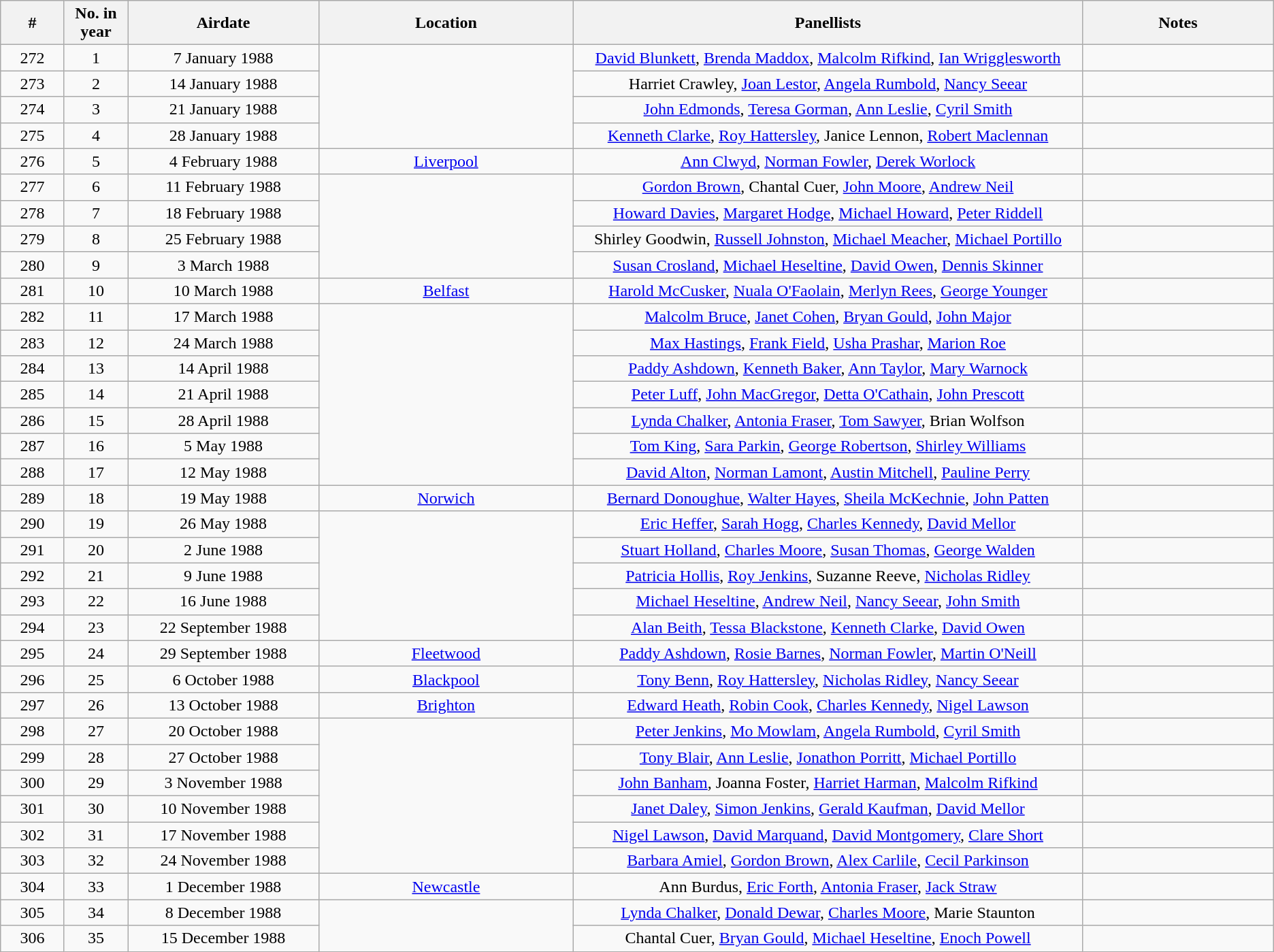<table class="wikitable" style="text-align:center;">
<tr>
<th style="width:5%;">#</th>
<th style="width:5%;">No. in year</th>
<th style="width:15%;">Airdate</th>
<th style="width:20%;">Location</th>
<th style="width:40%;">Panellists</th>
<th style="width:40%;">Notes</th>
</tr>
<tr>
<td>272</td>
<td>1</td>
<td>7 January 1988</td>
<td rowspan=4></td>
<td><a href='#'>David Blunkett</a>, <a href='#'>Brenda Maddox</a>, <a href='#'>Malcolm Rifkind</a>, <a href='#'>Ian Wrigglesworth</a></td>
<td></td>
</tr>
<tr>
<td>273</td>
<td>2</td>
<td>14 January 1988</td>
<td>Harriet Crawley, <a href='#'>Joan Lestor</a>, <a href='#'>Angela Rumbold</a>, <a href='#'>Nancy Seear</a></td>
<td></td>
</tr>
<tr>
<td>274</td>
<td>3</td>
<td>21 January 1988</td>
<td><a href='#'>John Edmonds</a>, <a href='#'>Teresa Gorman</a>, <a href='#'>Ann Leslie</a>, <a href='#'>Cyril Smith</a></td>
<td></td>
</tr>
<tr>
<td>275</td>
<td>4</td>
<td>28 January 1988</td>
<td><a href='#'>Kenneth Clarke</a>, <a href='#'>Roy Hattersley</a>, Janice Lennon, <a href='#'>Robert Maclennan</a></td>
<td></td>
</tr>
<tr>
<td>276</td>
<td>5</td>
<td>4 February 1988</td>
<td><a href='#'>Liverpool</a></td>
<td><a href='#'>Ann Clwyd</a>, <a href='#'>Norman Fowler</a>, <a href='#'>Derek Worlock</a></td>
<td></td>
</tr>
<tr>
<td>277</td>
<td>6</td>
<td>11 February 1988</td>
<td rowspan=4></td>
<td><a href='#'>Gordon Brown</a>, Chantal Cuer, <a href='#'>John Moore</a>, <a href='#'>Andrew Neil</a></td>
<td></td>
</tr>
<tr>
<td>278</td>
<td>7</td>
<td>18 February 1988</td>
<td><a href='#'>Howard Davies</a>, <a href='#'>Margaret Hodge</a>, <a href='#'>Michael Howard</a>, <a href='#'>Peter Riddell</a></td>
<td></td>
</tr>
<tr>
<td>279</td>
<td>8</td>
<td>25 February 1988</td>
<td>Shirley Goodwin, <a href='#'>Russell Johnston</a>, <a href='#'>Michael Meacher</a>, <a href='#'>Michael Portillo</a></td>
<td></td>
</tr>
<tr>
<td>280</td>
<td>9</td>
<td>3 March 1988</td>
<td><a href='#'>Susan Crosland</a>, <a href='#'>Michael Heseltine</a>, <a href='#'>David Owen</a>, <a href='#'>Dennis Skinner</a></td>
<td></td>
</tr>
<tr>
<td>281</td>
<td>10</td>
<td>10 March 1988</td>
<td><a href='#'>Belfast</a></td>
<td><a href='#'>Harold McCusker</a>, <a href='#'>Nuala O'Faolain</a>, <a href='#'>Merlyn Rees</a>, <a href='#'>George Younger</a></td>
<td></td>
</tr>
<tr>
<td>282</td>
<td>11</td>
<td>17 March 1988</td>
<td rowspan=7></td>
<td><a href='#'>Malcolm Bruce</a>, <a href='#'>Janet Cohen</a>, <a href='#'>Bryan Gould</a>, <a href='#'>John Major</a></td>
<td></td>
</tr>
<tr>
<td>283</td>
<td>12</td>
<td>24 March 1988</td>
<td><a href='#'>Max Hastings</a>, <a href='#'>Frank Field</a>, <a href='#'>Usha Prashar</a>, <a href='#'>Marion Roe</a></td>
<td></td>
</tr>
<tr>
<td>284</td>
<td>13</td>
<td>14 April 1988</td>
<td><a href='#'>Paddy Ashdown</a>, <a href='#'>Kenneth Baker</a>, <a href='#'>Ann Taylor</a>, <a href='#'>Mary Warnock</a></td>
<td></td>
</tr>
<tr>
<td>285</td>
<td>14</td>
<td>21 April 1988</td>
<td><a href='#'>Peter Luff</a>, <a href='#'>John MacGregor</a>, <a href='#'>Detta O'Cathain</a>, <a href='#'>John Prescott</a></td>
<td></td>
</tr>
<tr>
<td>286</td>
<td>15</td>
<td>28 April 1988</td>
<td><a href='#'>Lynda Chalker</a>, <a href='#'>Antonia Fraser</a>, <a href='#'>Tom Sawyer</a>, Brian Wolfson</td>
<td></td>
</tr>
<tr>
<td>287</td>
<td>16</td>
<td>5 May 1988</td>
<td><a href='#'>Tom King</a>, <a href='#'>Sara Parkin</a>, <a href='#'>George Robertson</a>, <a href='#'>Shirley Williams</a></td>
<td></td>
</tr>
<tr>
<td>288</td>
<td>17</td>
<td>12 May 1988</td>
<td><a href='#'>David Alton</a>, <a href='#'>Norman Lamont</a>, <a href='#'>Austin Mitchell</a>, <a href='#'>Pauline Perry</a></td>
<td></td>
</tr>
<tr>
<td>289</td>
<td>18</td>
<td>19 May 1988</td>
<td><a href='#'>Norwich</a></td>
<td><a href='#'>Bernard Donoughue</a>, <a href='#'>Walter Hayes</a>, <a href='#'>Sheila McKechnie</a>, <a href='#'>John Patten</a></td>
<td></td>
</tr>
<tr>
<td>290</td>
<td>19</td>
<td>26 May 1988</td>
<td rowspan=5></td>
<td><a href='#'>Eric Heffer</a>, <a href='#'>Sarah Hogg</a>, <a href='#'>Charles Kennedy</a>, <a href='#'>David Mellor</a></td>
<td></td>
</tr>
<tr>
<td>291</td>
<td>20</td>
<td>2 June 1988</td>
<td><a href='#'>Stuart Holland</a>, <a href='#'>Charles Moore</a>, <a href='#'>Susan Thomas</a>, <a href='#'>George Walden</a></td>
<td></td>
</tr>
<tr>
<td>292</td>
<td>21</td>
<td>9 June 1988</td>
<td><a href='#'>Patricia Hollis</a>, <a href='#'>Roy Jenkins</a>, Suzanne Reeve, <a href='#'>Nicholas Ridley</a></td>
<td></td>
</tr>
<tr>
<td>293</td>
<td>22</td>
<td>16 June 1988</td>
<td><a href='#'>Michael Heseltine</a>, <a href='#'>Andrew Neil</a>, <a href='#'>Nancy Seear</a>, <a href='#'>John Smith</a></td>
<td></td>
</tr>
<tr>
<td>294</td>
<td>23</td>
<td>22 September 1988</td>
<td><a href='#'>Alan Beith</a>, <a href='#'>Tessa Blackstone</a>, <a href='#'>Kenneth Clarke</a>, <a href='#'>David Owen</a></td>
<td></td>
</tr>
<tr>
<td>295</td>
<td>24</td>
<td>29 September 1988</td>
<td><a href='#'>Fleetwood</a></td>
<td><a href='#'>Paddy Ashdown</a>, <a href='#'>Rosie Barnes</a>, <a href='#'>Norman Fowler</a>, <a href='#'>Martin O'Neill</a></td>
<td></td>
</tr>
<tr>
<td>296</td>
<td>25</td>
<td>6 October 1988</td>
<td><a href='#'>Blackpool</a></td>
<td><a href='#'>Tony Benn</a>, <a href='#'>Roy Hattersley</a>, <a href='#'>Nicholas Ridley</a>, <a href='#'>Nancy Seear</a></td>
<td></td>
</tr>
<tr>
<td>297</td>
<td>26</td>
<td>13 October 1988</td>
<td><a href='#'>Brighton</a></td>
<td><a href='#'>Edward Heath</a>, <a href='#'>Robin Cook</a>, <a href='#'>Charles Kennedy</a>, <a href='#'>Nigel Lawson</a></td>
<td></td>
</tr>
<tr>
<td>298</td>
<td>27</td>
<td>20 October 1988</td>
<td rowspan=6></td>
<td><a href='#'>Peter Jenkins</a>, <a href='#'>Mo Mowlam</a>, <a href='#'>Angela Rumbold</a>, <a href='#'>Cyril Smith</a></td>
<td></td>
</tr>
<tr>
<td>299</td>
<td>28</td>
<td>27 October 1988</td>
<td><a href='#'>Tony Blair</a>, <a href='#'>Ann Leslie</a>, <a href='#'>Jonathon Porritt</a>, <a href='#'>Michael Portillo</a></td>
<td></td>
</tr>
<tr>
<td>300</td>
<td>29</td>
<td>3 November 1988</td>
<td><a href='#'>John Banham</a>, Joanna Foster, <a href='#'>Harriet Harman</a>, <a href='#'>Malcolm Rifkind</a></td>
<td></td>
</tr>
<tr>
<td>301</td>
<td>30</td>
<td>10 November 1988</td>
<td><a href='#'>Janet Daley</a>, <a href='#'>Simon Jenkins</a>, <a href='#'>Gerald Kaufman</a>, <a href='#'>David Mellor</a></td>
<td></td>
</tr>
<tr>
<td>302</td>
<td>31</td>
<td>17 November 1988</td>
<td><a href='#'>Nigel Lawson</a>, <a href='#'>David Marquand</a>, <a href='#'>David Montgomery</a>, <a href='#'>Clare Short</a></td>
<td></td>
</tr>
<tr>
<td>303</td>
<td>32</td>
<td>24 November 1988</td>
<td><a href='#'>Barbara Amiel</a>, <a href='#'>Gordon Brown</a>, <a href='#'>Alex Carlile</a>, <a href='#'>Cecil Parkinson</a></td>
<td></td>
</tr>
<tr>
<td>304</td>
<td>33</td>
<td>1 December 1988</td>
<td><a href='#'>Newcastle</a></td>
<td>Ann Burdus, <a href='#'>Eric Forth</a>, <a href='#'>Antonia Fraser</a>, <a href='#'>Jack Straw</a></td>
<td></td>
</tr>
<tr>
<td>305</td>
<td>34</td>
<td>8 December 1988</td>
<td rowspan=2></td>
<td><a href='#'>Lynda Chalker</a>, <a href='#'>Donald Dewar</a>, <a href='#'>Charles Moore</a>, Marie Staunton</td>
<td></td>
</tr>
<tr>
<td>306</td>
<td>35</td>
<td>15 December 1988</td>
<td>Chantal Cuer, <a href='#'>Bryan Gould</a>, <a href='#'>Michael Heseltine</a>, <a href='#'>Enoch Powell</a></td>
<td></td>
</tr>
</table>
